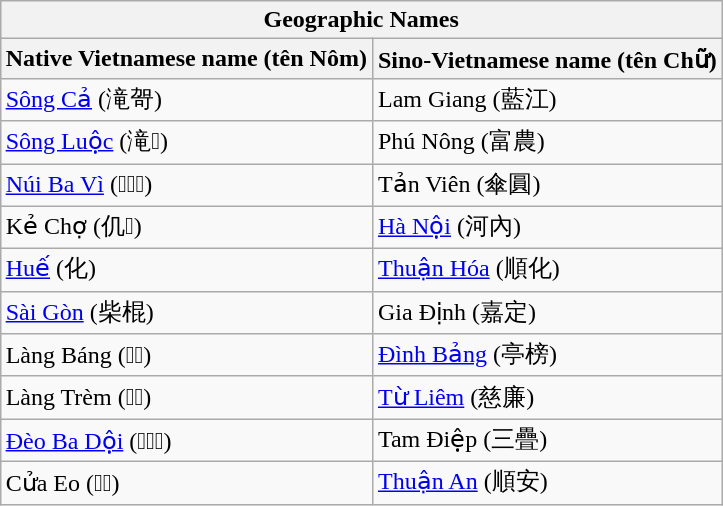<table class="wikitable"  style="float:right; margin:1em; margin-top:0;">
<tr>
<th colspan="2"><strong>Geographic Names</strong></th>
</tr>
<tr style="background:lightgrey;">
<th>Native Vietnamese name (tên Nôm)</th>
<th>Sino-Vietnamese name (tên Chữ)</th>
</tr>
<tr>
<td><a href='#'>Sông Cả</a> (滝哿)</td>
<td>Lam Giang (藍江)</td>
</tr>
<tr>
<td><a href='#'>Sông Luộc</a> (滝𤐠)</td>
<td>Phú Nông (富農)</td>
</tr>
<tr>
<td><a href='#'>Núi Ba Vì</a> (𡶀𠀧位)</td>
<td>Tản Viên (傘圓)</td>
</tr>
<tr>
<td>Kẻ Chợ (仉𢄂)</td>
<td><a href='#'>Hà Nội</a> (河內)</td>
</tr>
<tr>
<td><a href='#'>Huế</a>  (化)</td>
<td><a href='#'>Thuận Hóa</a> (順化)</td>
</tr>
<tr>
<td><a href='#'>Sài Gòn</a>  (柴棍)</td>
<td>Gia Định (嘉定)</td>
</tr>
<tr>
<td>Làng Báng (𰐁榜)</td>
<td><a href='#'>Đình Bảng</a> (亭榜)</td>
</tr>
<tr>
<td>Làng Trèm (𰐁坫)</td>
<td><a href='#'>Từ Liêm</a> (慈廉)</td>
</tr>
<tr>
<td><a href='#'>Đèo Ba Dội</a> (𡸇𠀧𢵩)</td>
<td>Tam Điệp (三疊)</td>
</tr>
<tr>
<td>Cửa Eo (𨷯夭)</td>
<td><a href='#'>Thuận An</a> (順安)</td>
</tr>
</table>
